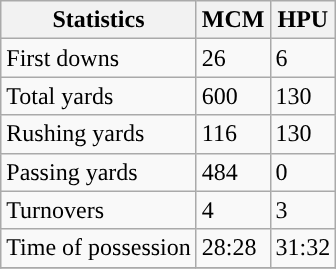<table class="wikitable">
<tr>
<th>Statistics</th>
<th>MCM</th>
<th>HPU</th>
</tr>
<tr>
<td>First downs</td>
<td>26</td>
<td>6</td>
</tr>
<tr>
<td>Total yards</td>
<td>600</td>
<td>130</td>
</tr>
<tr>
<td>Rushing yards</td>
<td>116</td>
<td>130</td>
</tr>
<tr>
<td>Passing yards</td>
<td>484</td>
<td>0</td>
</tr>
<tr>
<td>Turnovers</td>
<td>4</td>
<td>3</td>
</tr>
<tr>
<td>Time of possession</td>
<td>28:28</td>
<td>31:32</td>
</tr>
<tr>
</tr>
</table>
